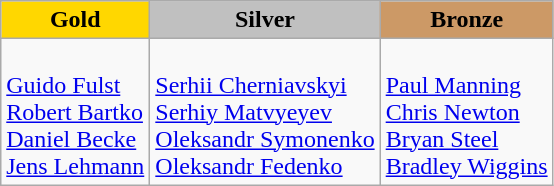<table class="wikitable">
<tr>
<td align=center bgcolor=gold> <strong>Gold</strong></td>
<td align=center bgcolor=silver> <strong>Silver</strong></td>
<td align=center bgcolor=cc9966> <strong>Bronze</strong></td>
</tr>
<tr>
<td><br><a href='#'>Guido Fulst</a><br><a href='#'>Robert Bartko</a><br><a href='#'>Daniel Becke</a><br><a href='#'>Jens Lehmann</a></td>
<td><br><a href='#'>Serhii Cherniavskyi</a><br><a href='#'>Serhiy Matvyeyev</a><br><a href='#'>Oleksandr Symonenko</a><br><a href='#'>Oleksandr Fedenko</a></td>
<td><br><a href='#'>Paul Manning</a><br><a href='#'>Chris Newton</a><br><a href='#'>Bryan Steel</a><br><a href='#'>Bradley Wiggins</a></td>
</tr>
</table>
